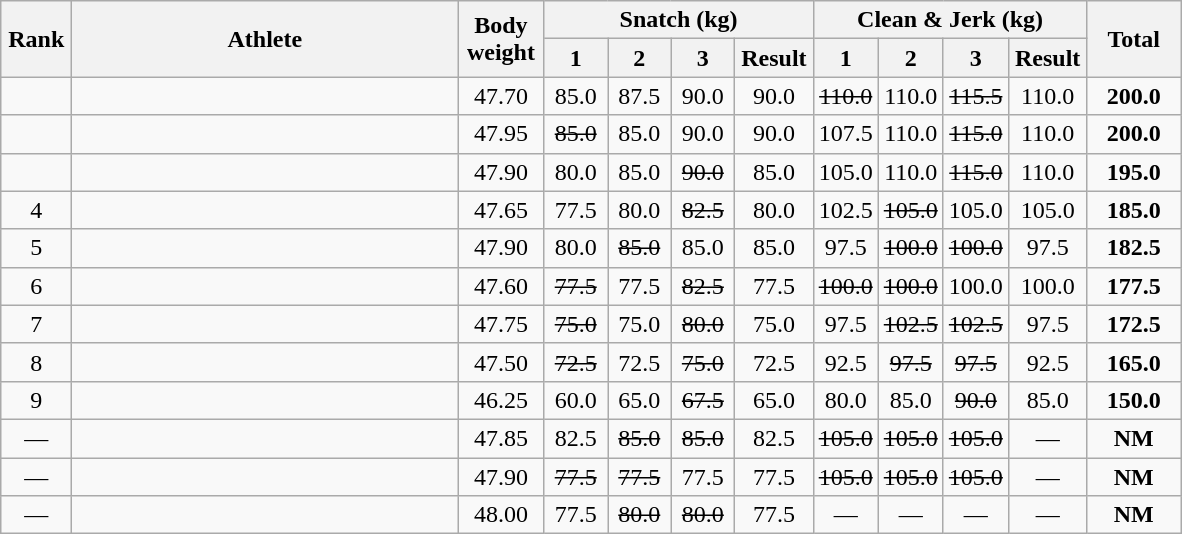<table class = "wikitable" style="text-align:center;">
<tr>
<th rowspan=2 width=40>Rank</th>
<th rowspan=2 width=250>Athlete</th>
<th rowspan=2 width=50>Body weight</th>
<th colspan=4>Snatch (kg)</th>
<th colspan=4>Clean & Jerk (kg)</th>
<th rowspan=2 width=55>Total</th>
</tr>
<tr>
<th width=35>1</th>
<th width=35>2</th>
<th width=35>3</th>
<th width=45>Result</th>
<th width=35>1</th>
<th width=35>2</th>
<th width=35>3</th>
<th width=45>Result</th>
</tr>
<tr>
<td></td>
<td align=left></td>
<td>47.70</td>
<td>85.0</td>
<td>87.5</td>
<td>90.0</td>
<td>90.0</td>
<td><s>110.0</s></td>
<td>110.0</td>
<td><s>115.5</s></td>
<td>110.0</td>
<td><strong>200.0</strong></td>
</tr>
<tr>
<td></td>
<td align=left></td>
<td>47.95</td>
<td><s>85.0</s></td>
<td>85.0</td>
<td>90.0</td>
<td>90.0</td>
<td>107.5</td>
<td>110.0</td>
<td><s>115.0</s></td>
<td>110.0</td>
<td><strong>200.0</strong></td>
</tr>
<tr>
<td></td>
<td align=left></td>
<td>47.90</td>
<td>80.0</td>
<td>85.0</td>
<td><s>90.0</s></td>
<td>85.0</td>
<td>105.0</td>
<td>110.0</td>
<td><s>115.0</s></td>
<td>110.0</td>
<td><strong>195.0</strong></td>
</tr>
<tr>
<td>4</td>
<td align=left></td>
<td>47.65</td>
<td>77.5</td>
<td>80.0</td>
<td><s>82.5</s></td>
<td>80.0</td>
<td>102.5</td>
<td><s>105.0</s></td>
<td>105.0</td>
<td>105.0</td>
<td><strong>185.0</strong></td>
</tr>
<tr>
<td>5</td>
<td align=left></td>
<td>47.90</td>
<td>80.0</td>
<td><s>85.0</s></td>
<td>85.0</td>
<td>85.0</td>
<td>97.5</td>
<td><s>100.0</s></td>
<td><s>100.0</s></td>
<td>97.5</td>
<td><strong>182.5</strong></td>
</tr>
<tr>
<td>6</td>
<td align=left></td>
<td>47.60</td>
<td><s>77.5</s></td>
<td>77.5</td>
<td><s>82.5</s></td>
<td>77.5</td>
<td><s>100.0</s></td>
<td><s>100.0</s></td>
<td>100.0</td>
<td>100.0</td>
<td><strong>177.5</strong></td>
</tr>
<tr>
<td>7</td>
<td align=left></td>
<td>47.75</td>
<td><s>75.0</s></td>
<td>75.0</td>
<td><s>80.0</s></td>
<td>75.0</td>
<td>97.5</td>
<td><s>102.5</s></td>
<td><s>102.5</s></td>
<td>97.5</td>
<td><strong>172.5</strong></td>
</tr>
<tr>
<td>8</td>
<td align=left></td>
<td>47.50</td>
<td><s>72.5</s></td>
<td>72.5</td>
<td><s>75.0</s></td>
<td>72.5</td>
<td>92.5</td>
<td><s>97.5</s></td>
<td><s>97.5</s></td>
<td>92.5</td>
<td><strong>165.0</strong></td>
</tr>
<tr>
<td>9</td>
<td align=left></td>
<td>46.25</td>
<td>60.0</td>
<td>65.0</td>
<td><s>67.5</s></td>
<td>65.0</td>
<td>80.0</td>
<td>85.0</td>
<td><s>90.0</s></td>
<td>85.0</td>
<td><strong>150.0</strong></td>
</tr>
<tr>
<td>—</td>
<td align=left></td>
<td>47.85</td>
<td>82.5</td>
<td><s>85.0</s></td>
<td><s>85.0</s></td>
<td>82.5</td>
<td><s>105.0</s></td>
<td><s>105.0</s></td>
<td><s>105.0</s></td>
<td>—</td>
<td><strong>NM</strong></td>
</tr>
<tr>
<td>—</td>
<td align=left></td>
<td>47.90</td>
<td><s>77.5</s></td>
<td><s>77.5</s></td>
<td>77.5</td>
<td>77.5</td>
<td><s>105.0</s></td>
<td><s>105.0</s></td>
<td><s>105.0</s></td>
<td>—</td>
<td><strong>NM</strong></td>
</tr>
<tr>
<td>—</td>
<td align=left></td>
<td>48.00</td>
<td>77.5</td>
<td><s>80.0</s></td>
<td><s>80.0</s></td>
<td>77.5</td>
<td>—</td>
<td>—</td>
<td>—</td>
<td>—</td>
<td><strong>NM</strong></td>
</tr>
</table>
